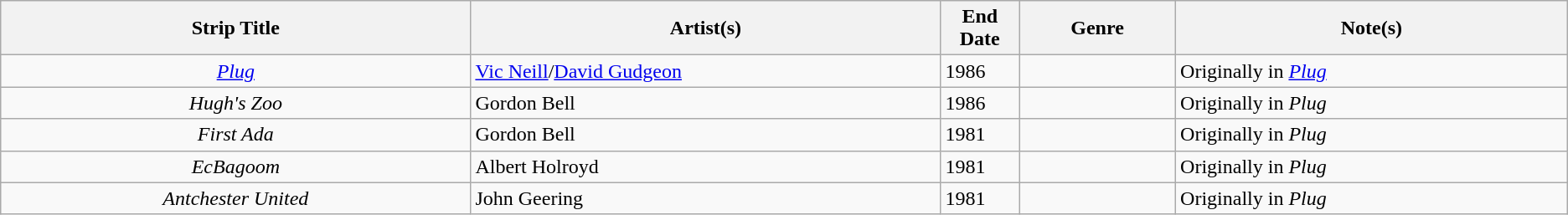<table class="wikitable sortable">
<tr>
<th width=30%>Strip Title</th>
<th width=30%>Artist(s)</th>
<th width=5%>End Date</th>
<th width=10%>Genre</th>
<th width=25%>Note(s)</th>
</tr>
<tr>
<td align=center><em><a href='#'>Plug</a></em></td>
<td><a href='#'>Vic Neill</a>/<a href='#'>David Gudgeon</a></td>
<td>1986</td>
<td></td>
<td>Originally in <em><a href='#'>Plug</a></em></td>
</tr>
<tr>
<td align=center><em>Hugh's Zoo</em></td>
<td>Gordon Bell</td>
<td>1986</td>
<td></td>
<td>Originally in <em>Plug</em></td>
</tr>
<tr>
<td align=center><em>First Ada</em></td>
<td>Gordon Bell</td>
<td>1981</td>
<td></td>
<td>Originally in <em>Plug</em></td>
</tr>
<tr>
<td align=center><em>EcBagoom</em></td>
<td>Albert Holroyd</td>
<td>1981</td>
<td></td>
<td>Originally in <em>Plug</em></td>
</tr>
<tr>
<td align=center><em>Antchester United</em></td>
<td>John Geering</td>
<td>1981</td>
<td></td>
<td>Originally in <em>Plug</em></td>
</tr>
</table>
